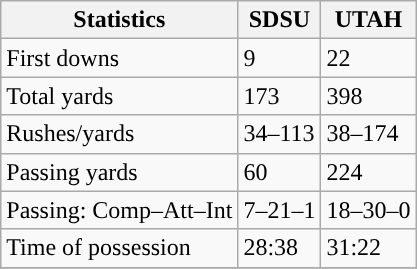<table class="wikitable" style="float: left;">
<tr>
<th>Statistics</th>
<th>SDSU</th>
<th>UTAH</th>
</tr>
<tr>
<td>First downs</td>
<td>9</td>
<td>22</td>
</tr>
<tr>
<td>Total yards</td>
<td>173</td>
<td>398</td>
</tr>
<tr>
<td>Rushes/yards</td>
<td>34–113</td>
<td>38–174</td>
</tr>
<tr>
<td>Passing yards</td>
<td>60</td>
<td>224</td>
</tr>
<tr>
<td>Passing: Comp–Att–Int</td>
<td>7–21–1</td>
<td>18–30–0</td>
</tr>
<tr>
<td>Time of possession</td>
<td>28:38</td>
<td>31:22</td>
</tr>
<tr>
</tr>
</table>
